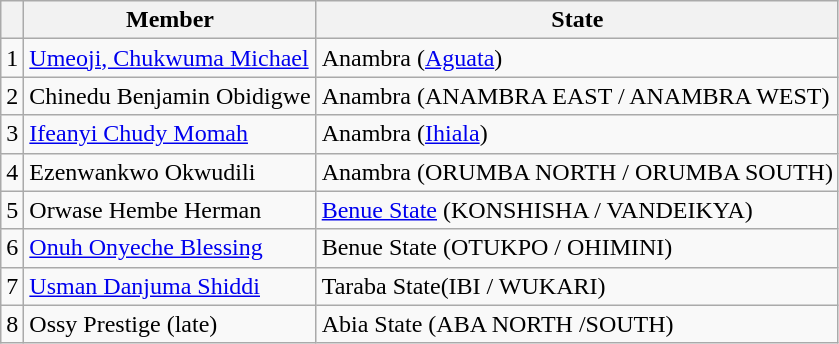<table class="wikitable">
<tr>
<th></th>
<th>Member</th>
<th>State</th>
</tr>
<tr>
<td>1</td>
<td><a href='#'>Umeoji, Chukwuma Michael</a></td>
<td>Anambra (<a href='#'>Aguata</a>)</td>
</tr>
<tr>
<td>2</td>
<td>Chinedu Benjamin Obidigwe</td>
<td>Anambra (ANAMBRA EAST / ANAMBRA WEST)</td>
</tr>
<tr>
<td>3</td>
<td><a href='#'>Ifeanyi Chudy Momah</a></td>
<td>Anambra (<a href='#'>Ihiala</a>)</td>
</tr>
<tr>
<td>4</td>
<td>Ezenwankwo Okwudili</td>
<td>Anambra (ORUMBA NORTH / ORUMBA SOUTH)</td>
</tr>
<tr>
<td>5</td>
<td>Orwase Hembe Herman</td>
<td><a href='#'>Benue State</a> (KONSHISHA / VANDEIKYA)</td>
</tr>
<tr>
<td>6</td>
<td><a href='#'>Onuh Onyeche Blessing</a></td>
<td>Benue State (OTUKPO / OHIMINI)</td>
</tr>
<tr>
<td>7</td>
<td><a href='#'>Usman Danjuma Shiddi</a></td>
<td>Taraba State(IBI / WUKARI)</td>
</tr>
<tr>
<td>8</td>
<td>Ossy Prestige (late)</td>
<td>Abia State (ABA NORTH /SOUTH)</td>
</tr>
</table>
